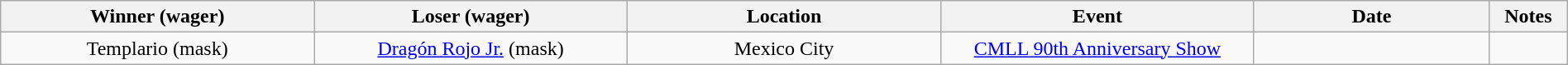<table class="wikitable sortable" width=100%  style="text-align: center">
<tr>
<th width=20% scope="col">Winner (wager)</th>
<th width=20% scope="col">Loser (wager)</th>
<th width=20% scope="col">Location</th>
<th width=20% scope="col">Event</th>
<th width=15% scope="col">Date</th>
<th class="unsortable" width=5% scope="col">Notes</th>
</tr>
<tr>
<td>Templario (mask)</td>
<td><a href='#'>Dragón Rojo Jr.</a> (mask)</td>
<td>Mexico City</td>
<td><a href='#'>CMLL 90th Anniversary Show</a></td>
<td></td>
<td></td>
</tr>
</table>
